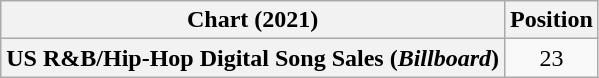<table class="wikitable plainrowheaders" style="text-align:center">
<tr>
<th scope="col">Chart (2021)</th>
<th scope="col">Position</th>
</tr>
<tr>
<th scope="row">US R&B/Hip-Hop Digital Song Sales (<em>Billboard</em>)</th>
<td>23</td>
</tr>
</table>
